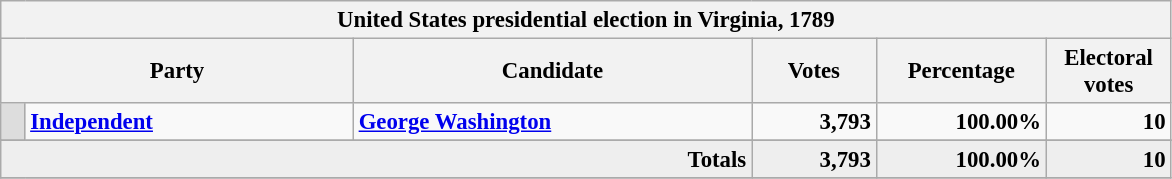<table class="wikitable" style="font-size: 95%;">
<tr>
<th colspan="6">United States presidential election in Virginia, 1789</th>
</tr>
<tr>
<th colspan="2" style="width: 15em">Party</th>
<th style="width: 17em">Candidate</th>
<th style="width: 5em">Votes</th>
<th style="width: 7em">Percentage</th>
<th style="width: 5em">Electoral votes</th>
</tr>
<tr>
<th style="background-color:#DDDDDD; width: 3px"></th>
<td style="width: 130px"><strong><a href='#'>Independent</a></strong></td>
<td><strong><a href='#'>George Washington</a></strong></td>
<td align="right"><strong>3,793</strong></td>
<td align="right"><strong>100.00%</strong></td>
<td align="right"><strong>10</strong></td>
</tr>
<tr>
</tr>
<tr bgcolor="#EEEEEE">
<td colspan="3" align="right"><strong>Totals</strong></td>
<td align="right"><strong>3,793</strong></td>
<td align="right"><strong>100.00%</strong></td>
<td align="right"><strong>10</strong></td>
</tr>
<tr>
</tr>
</table>
